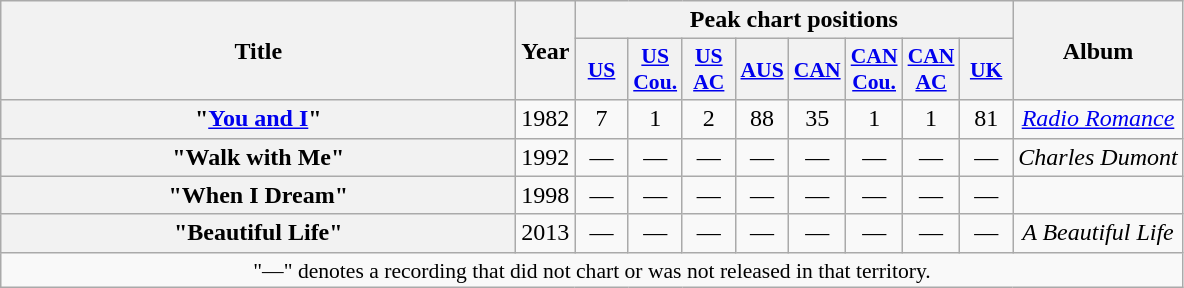<table class="wikitable plainrowheaders" style="text-align:center;" border="1">
<tr>
<th scope="col" rowspan="2" style="width:21em;">Title</th>
<th scope="col" rowspan="2">Year</th>
<th scope="col" colspan="8">Peak chart positions</th>
<th scope="col" rowspan="2">Album</th>
</tr>
<tr>
<th scope="col" style="width:2em;font-size:90%;"><a href='#'>US</a><br></th>
<th scope="col" style="width:2em;font-size:90%;"><a href='#'>US<br>Cou.</a><br></th>
<th scope="col" style="width:2em;font-size:90%;"><a href='#'>US<br>AC</a><br></th>
<th scope="col" style="width:2em;font-size:90%;"><a href='#'>AUS</a><br></th>
<th scope="col" style="width:2em;font-size:90%;"><a href='#'>CAN</a><br></th>
<th scope="col" style="width:2em;font-size:90%;"><a href='#'>CAN<br>Cou.</a><br></th>
<th scope="col" style="width:2em;font-size:90%;"><a href='#'>CAN<br>AC</a><br></th>
<th scope="col" style="width:2em;font-size:90%;"><a href='#'>UK</a><br></th>
</tr>
<tr>
<th scope="row">"<a href='#'>You and I</a>"<br></th>
<td>1982</td>
<td>7</td>
<td>1</td>
<td>2</td>
<td>88</td>
<td>35</td>
<td>1</td>
<td>1</td>
<td>81</td>
<td><em><a href='#'>Radio Romance</a></em></td>
</tr>
<tr>
<th scope="row">"Walk with Me"<br></th>
<td>1992</td>
<td>—</td>
<td>—</td>
<td>—</td>
<td>—</td>
<td>—</td>
<td>—</td>
<td>—</td>
<td>—</td>
<td><em>Charles Dumont</em></td>
</tr>
<tr>
<th scope="row">"When I Dream"<br></th>
<td>1998</td>
<td>—</td>
<td>—</td>
<td>—</td>
<td>—</td>
<td>—</td>
<td>—</td>
<td>—</td>
<td>—</td>
<td></td>
</tr>
<tr>
<th scope="row">"Beautiful Life"<br></th>
<td>2013</td>
<td>—</td>
<td>—</td>
<td>—</td>
<td>—</td>
<td>—</td>
<td>—</td>
<td>—</td>
<td>—</td>
<td><em>A Beautiful Life</em></td>
</tr>
<tr>
<td colspan="13" style="font-size:90%">"—" denotes a recording that did not chart or was not released in that territory.</td>
</tr>
</table>
